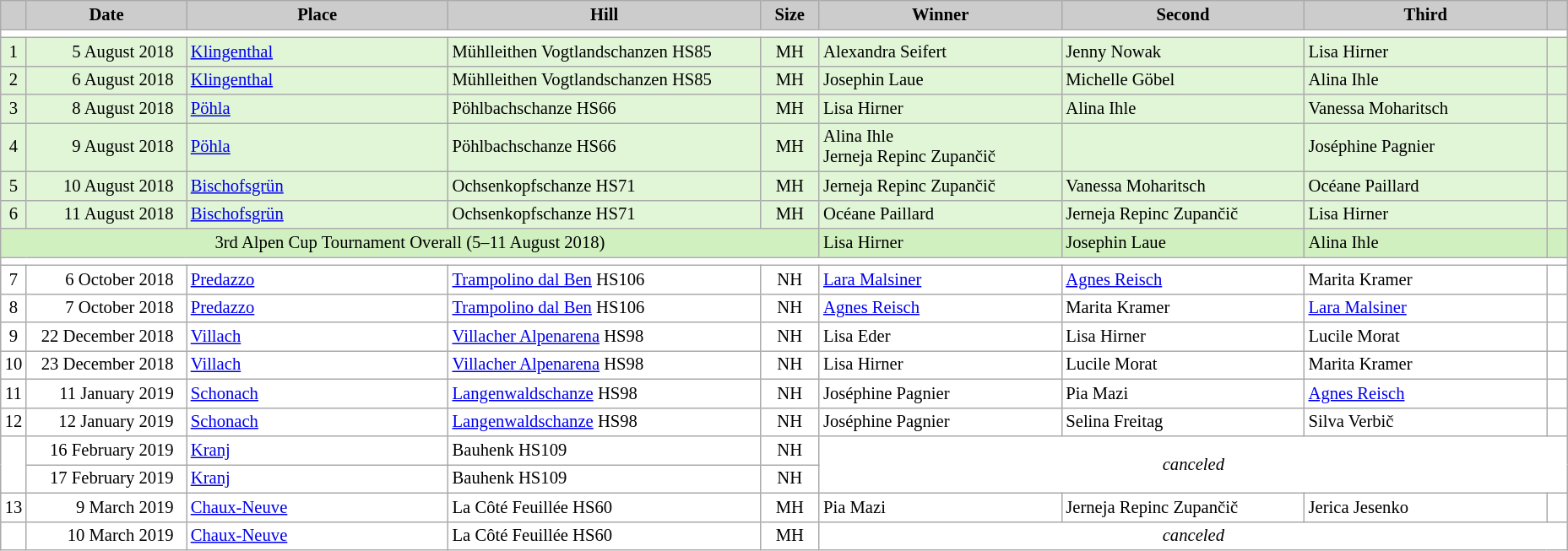<table class="wikitable plainrowheaders" style="background:#fff; font-size:86%; line-height:16px; border:grey solid 1px; border-collapse:collapse;">
<tr style="background:#ccc; text-align:center;">
<th scope="col" style="background:#ccc; width=30 px;"></th>
<th scope="col" style="background:#ccc; width:120px;">Date</th>
<th scope="col" style="background:#ccc; width:200px;">Place</th>
<th scope="col" style="background:#ccc; width:240px;">Hill</th>
<th scope="col" style="background:#ccc; width:40px;">Size</th>
<th scope="col" style="background:#ccc; width:185px;">Winner</th>
<th scope="col" style="background:#ccc; width:185px;">Second</th>
<th scope="col" style="background:#ccc; width:185px;">Third</th>
<th scope="col" style="background:#ccc; width:10px;"></th>
</tr>
<tr>
<td colspan=9></td>
</tr>
<tr bgcolor=E1F5D7>
<td align=center>1</td>
<td align=right>5 August 2018  </td>
<td> <a href='#'>Klingenthal</a></td>
<td>Mühlleithen Vogtlandschanzen HS85</td>
<td align=center>MH</td>
<td> Alexandra Seifert</td>
<td> Jenny Nowak</td>
<td> Lisa Hirner</td>
<td></td>
</tr>
<tr bgcolor=E1F5D7>
<td align=center>2</td>
<td align=right>6 August 2018  </td>
<td> <a href='#'>Klingenthal</a></td>
<td>Mühlleithen Vogtlandschanzen HS85</td>
<td align=center>MH</td>
<td> Josephin Laue</td>
<td> Michelle Göbel</td>
<td> Alina Ihle</td>
<td></td>
</tr>
<tr bgcolor=E1F5D7>
<td align=center>3</td>
<td align=right>8 August 2018  </td>
<td> <a href='#'>Pöhla</a></td>
<td>Pöhlbachschanze HS66</td>
<td align=center>MH</td>
<td> Lisa Hirner</td>
<td> Alina Ihle</td>
<td> Vanessa Moharitsch</td>
<td></td>
</tr>
<tr bgcolor=E1F5D7>
<td align=center>4</td>
<td align=right>9 August 2018  </td>
<td> <a href='#'>Pöhla</a></td>
<td>Pöhlbachschanze HS66</td>
<td align=center>MH</td>
<td> Alina Ihle<br> Jerneja Repinc Zupančič</td>
<td></td>
<td> Joséphine Pagnier</td>
<td></td>
</tr>
<tr bgcolor=E1F5D7>
<td align=center>5</td>
<td align=right>10 August 2018  </td>
<td> <a href='#'>Bischofsgrün</a></td>
<td>Ochsenkopfschanze HS71</td>
<td align=center>MH</td>
<td> Jerneja Repinc Zupančič</td>
<td> Vanessa Moharitsch</td>
<td> Océane Paillard</td>
<td></td>
</tr>
<tr bgcolor=E1F5D7>
<td align=center>6</td>
<td align=right>11 August 2018  </td>
<td> <a href='#'>Bischofsgrün</a></td>
<td>Ochsenkopfschanze HS71</td>
<td align=center>MH</td>
<td> Océane Paillard</td>
<td> Jerneja Repinc Zupančič</td>
<td> Lisa Hirner</td>
<td></td>
</tr>
<tr bgcolor=D0F0C0>
<td colspan=5 align=center>3rd Alpen Cup Tournament Overall (5–11 August 2018)</td>
<td> Lisa Hirner</td>
<td> Josephin Laue</td>
<td> Alina Ihle</td>
<td></td>
</tr>
<tr>
<td colspan=9></td>
</tr>
<tr>
<td align=center>7</td>
<td align=right>6 October 2018  </td>
<td> <a href='#'>Predazzo</a></td>
<td><a href='#'>Trampolino dal Ben</a> HS106</td>
<td align=center>NH</td>
<td> <a href='#'>Lara Malsiner</a></td>
<td> <a href='#'>Agnes Reisch</a></td>
<td> Marita Kramer</td>
<td></td>
</tr>
<tr>
<td align=center>8</td>
<td align=right>7 October 2018  </td>
<td> <a href='#'>Predazzo</a></td>
<td><a href='#'>Trampolino dal Ben</a> HS106</td>
<td align=center>NH</td>
<td> <a href='#'>Agnes Reisch</a></td>
<td> Marita Kramer</td>
<td> <a href='#'>Lara Malsiner</a></td>
<td></td>
</tr>
<tr>
<td align=center>9</td>
<td align=right>22 December 2018  </td>
<td> <a href='#'>Villach</a></td>
<td><a href='#'>Villacher Alpenarena</a> HS98</td>
<td align=center>NH</td>
<td> Lisa Eder</td>
<td> Lisa Hirner</td>
<td> Lucile Morat</td>
<td></td>
</tr>
<tr>
<td align=center>10</td>
<td align=right>23 December 2018  </td>
<td> <a href='#'>Villach</a></td>
<td><a href='#'>Villacher Alpenarena</a> HS98</td>
<td align=center>NH</td>
<td> Lisa Hirner</td>
<td> Lucile Morat</td>
<td> Marita Kramer</td>
<td></td>
</tr>
<tr>
<td align=center>11</td>
<td align=right>11 January 2019  </td>
<td> <a href='#'>Schonach</a></td>
<td><a href='#'>Langenwaldschanze</a> HS98</td>
<td align=center>NH</td>
<td> Joséphine Pagnier</td>
<td> Pia Mazi</td>
<td> <a href='#'>Agnes Reisch</a></td>
<td></td>
</tr>
<tr>
<td align=center>12</td>
<td align=right>12 January 2019  </td>
<td> <a href='#'>Schonach</a></td>
<td><a href='#'>Langenwaldschanze</a> HS98</td>
<td align=center>NH</td>
<td> Joséphine Pagnier</td>
<td> Selina Freitag</td>
<td> Silva Verbič</td>
<td></td>
</tr>
<tr>
<td rowspan=2></td>
<td align=right>16 February 2019  </td>
<td> <a href='#'>Kranj</a></td>
<td>Bauhenk HS109</td>
<td align=center>NH</td>
<td align=center rowspan=2 colspan=4><em>canceled</em></td>
</tr>
<tr>
<td align=right>17 February 2019  </td>
<td> <a href='#'>Kranj</a></td>
<td>Bauhenk HS109</td>
<td align=center>NH</td>
</tr>
<tr>
<td align=center>13</td>
<td align=right>9 March 2019  </td>
<td> <a href='#'>Chaux-Neuve</a></td>
<td>La Côté Feuillée HS60</td>
<td align=center>MH</td>
<td> Pia Mazi</td>
<td> Jerneja Repinc Zupančič</td>
<td> Jerica Jesenko</td>
<td></td>
</tr>
<tr>
<td align=center></td>
<td align=right>10 March 2019  </td>
<td> <a href='#'>Chaux-Neuve</a></td>
<td>La Côté Feuillée HS60</td>
<td align=center>MH</td>
<td align=center colspan=4><em>canceled</em></td>
</tr>
</table>
